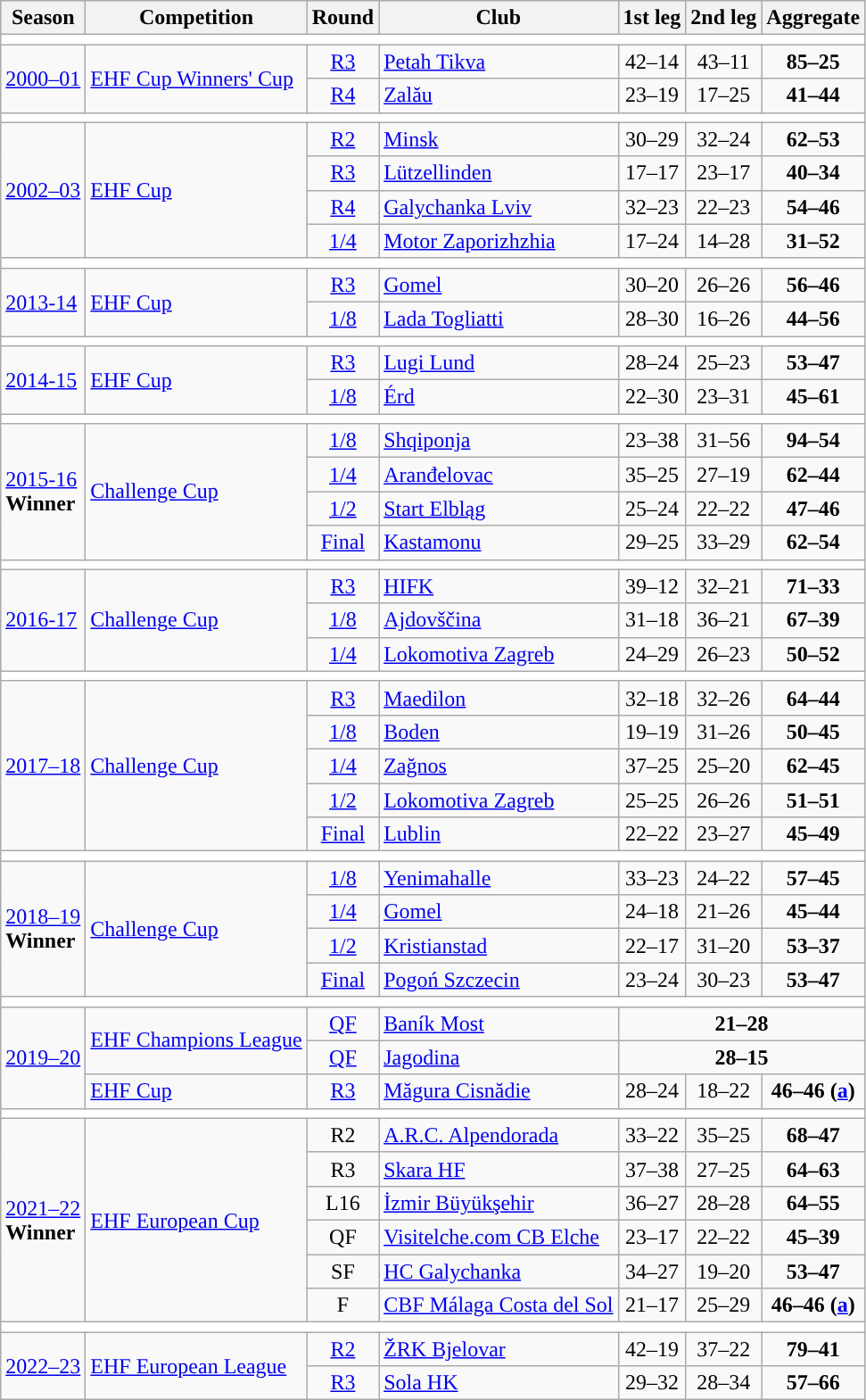<table class="wikitable">
<tr>
<th>Season</th>
<th>Competition</th>
<th>Round</th>
<th>Club</th>
<th>1st leg</th>
<th>2nd leg</th>
<th>Aggregate</th>
</tr>
<tr>
<td colspan="7" bgcolor=white></td>
</tr>
<tr>
<td rowspan="2"><a href='#'>2000–01</a></td>
<td rowspan="2"><a href='#'>EHF Cup Winners' Cup</a></td>
<td style="text-align:center;"><a href='#'>R3</a></td>
<td> <a href='#'>Petah Tikva</a></td>
<td style="text-align:center;">42–14</td>
<td style="text-align:center;">43–11</td>
<td style="text-align:center;"><strong>85–25</strong></td>
</tr>
<tr>
<td style="text-align:center;"><a href='#'>R4</a></td>
<td> <a href='#'>Zalău</a></td>
<td style="text-align:center;">23–19</td>
<td style="text-align:center;">17–25</td>
<td style="text-align:center;"><strong>41–44</strong></td>
</tr>
<tr>
<td colspan="7" bgcolor=white></td>
</tr>
<tr>
<td rowspan="4"><a href='#'>2002–03</a></td>
<td rowspan="4"><a href='#'>EHF Cup</a></td>
<td style="text-align:center;"><a href='#'>R2</a></td>
<td> <a href='#'>Minsk</a></td>
<td style="text-align:center;">30–29</td>
<td style="text-align:center;">32–24</td>
<td style="text-align:center;"><strong>62–53</strong></td>
</tr>
<tr>
<td style="text-align:center;"><a href='#'>R3</a></td>
<td> <a href='#'>Lützellinden</a></td>
<td style="text-align:center;">17–17</td>
<td style="text-align:center;">23–17</td>
<td style="text-align:center;"><strong>40–34</strong></td>
</tr>
<tr>
<td style="text-align:center;"><a href='#'>R4</a></td>
<td> <a href='#'>Galychanka Lviv</a></td>
<td style="text-align:center;">32–23</td>
<td style="text-align:center;">22–23</td>
<td style="text-align:center;"><strong>54–46</strong></td>
</tr>
<tr>
<td style="text-align:center;"><a href='#'>1/4</a></td>
<td> <a href='#'>Motor Zaporizhzhia</a></td>
<td style="text-align:center;">17–24</td>
<td style="text-align:center;">14–28</td>
<td style="text-align:center;"><strong>31–52</strong></td>
</tr>
<tr>
<td colspan="7" bgcolor=white></td>
</tr>
<tr>
<td rowspan="2"><a href='#'>2013-14</a></td>
<td rowspan="2"><a href='#'>EHF Cup</a></td>
<td style="text-align:center;"><a href='#'>R3</a></td>
<td> <a href='#'>Gomel</a></td>
<td style="text-align:center;">30–20</td>
<td style="text-align:center;">26–26</td>
<td style="text-align:center;"><strong>56–46</strong></td>
</tr>
<tr>
<td style="text-align:center;"><a href='#'>1/8</a></td>
<td> <a href='#'>Lada Togliatti</a></td>
<td style="text-align:center;">28–30</td>
<td style="text-align:center;">16–26</td>
<td style="text-align:center;"><strong>44–56</strong></td>
</tr>
<tr>
<td colspan="7" bgcolor=white></td>
</tr>
<tr>
<td rowspan="2"><a href='#'>2014-15</a></td>
<td rowspan="2"><a href='#'>EHF Cup</a></td>
<td style="text-align:center;"><a href='#'>R3</a></td>
<td> <a href='#'>Lugi Lund</a></td>
<td style="text-align:center;">28–24</td>
<td style="text-align:center;">25–23</td>
<td style="text-align:center;"><strong>53–47</strong></td>
</tr>
<tr>
<td style="text-align:center;"><a href='#'>1/8</a></td>
<td> <a href='#'>Érd</a></td>
<td style="text-align:center;">22–30</td>
<td style="text-align:center;">23–31</td>
<td style="text-align:center;"><strong>45–61</strong></td>
</tr>
<tr>
<td colspan="7" bgcolor=white></td>
</tr>
<tr>
<td rowspan="4"><a href='#'>2015-16</a><br> <strong>Winner</strong></td>
<td rowspan="4"><a href='#'>Challenge Cup</a></td>
<td style="text-align:center;"><a href='#'>1/8</a></td>
<td> <a href='#'>Shqiponja</a></td>
<td style="text-align:center;">23–38</td>
<td style="text-align:center;">31–56</td>
<td style="text-align:center;"><strong>94–54</strong></td>
</tr>
<tr>
<td style="text-align:center;"><a href='#'>1/4</a></td>
<td> <a href='#'>Aranđelovac</a></td>
<td style="text-align:center;">35–25</td>
<td style="text-align:center;">27–19</td>
<td style="text-align:center;"><strong>62–44</strong></td>
</tr>
<tr>
<td style="text-align:center;"><a href='#'>1/2</a></td>
<td> <a href='#'>Start Elbląg</a></td>
<td style="text-align:center;">25–24</td>
<td style="text-align:center;">22–22</td>
<td style="text-align:center;"><strong>47–46</strong></td>
</tr>
<tr>
<td style="text-align:center;"><a href='#'>Final</a></td>
<td> <a href='#'>Kastamonu</a></td>
<td style="text-align:center;">29–25</td>
<td style="text-align:center;">33–29</td>
<td style="text-align:center;"><strong>62–54</strong></td>
</tr>
<tr>
<td colspan="7" bgcolor=white></td>
</tr>
<tr>
<td rowspan="3"><a href='#'>2016-17</a></td>
<td rowspan="3"><a href='#'>Challenge Cup</a></td>
<td style="text-align:center;"><a href='#'>R3</a></td>
<td> <a href='#'>HIFK</a></td>
<td style="text-align:center;">39–12</td>
<td style="text-align:center;">32–21</td>
<td style="text-align:center;"><strong>71–33</strong></td>
</tr>
<tr>
<td style="text-align:center;"><a href='#'>1/8</a></td>
<td> <a href='#'>Ajdovščina</a></td>
<td style="text-align:center;">31–18</td>
<td style="text-align:center;">36–21</td>
<td style="text-align:center;"><strong>67–39</strong></td>
</tr>
<tr>
<td style="text-align:center;"><a href='#'>1/4</a></td>
<td> <a href='#'>Lokomotiva Zagreb</a></td>
<td style="text-align:center;">24–29</td>
<td style="text-align:center;">26–23</td>
<td style="text-align:center;"><strong>50–52</strong></td>
</tr>
<tr>
<td colspan="7" bgcolor=white></td>
</tr>
<tr>
<td rowspan="5"><a href='#'>2017–18</a></td>
<td rowspan="5"><a href='#'>Challenge Cup</a></td>
<td style="text-align:center;"><a href='#'>R3</a></td>
<td> <a href='#'>Maedilon</a></td>
<td style="text-align:center;">32–18</td>
<td style="text-align:center;">32–26</td>
<td style="text-align:center;"><strong>64–44</strong></td>
</tr>
<tr>
<td style="text-align:center;"><a href='#'>1/8</a></td>
<td> <a href='#'>Boden</a></td>
<td style="text-align:center;">19–19</td>
<td style="text-align:center;">31–26</td>
<td style="text-align:center;"><strong>50–45</strong></td>
</tr>
<tr>
<td style="text-align:center;"><a href='#'>1/4</a></td>
<td> <a href='#'>Zağnos</a></td>
<td style="text-align:center;">37–25</td>
<td style="text-align:center;">25–20</td>
<td style="text-align:center;"><strong>62–45</strong></td>
</tr>
<tr>
<td style="text-align:center;"><a href='#'>1/2</a></td>
<td> <a href='#'>Lokomotiva Zagreb</a></td>
<td style="text-align:center;">25–25</td>
<td style="text-align:center;">26–26</td>
<td style="text-align:center;"><strong>51–51</strong></td>
</tr>
<tr>
<td style="text-align:center;"><a href='#'>Final</a></td>
<td> <a href='#'>Lublin</a></td>
<td style="text-align:center;">22–22</td>
<td style="text-align:center;">23–27</td>
<td style="text-align:center;"><strong>45–49</strong></td>
</tr>
<tr>
<td colspan="7" bgcolor=white></td>
</tr>
<tr>
<td rowspan="4"><a href='#'>2018–19</a><br> <strong>Winner</strong></td>
<td rowspan="4"><a href='#'>Challenge Cup</a></td>
<td style="text-align:center;"><a href='#'>1/8</a></td>
<td> <a href='#'>Yenimahalle</a></td>
<td style="text-align:center;">33–23</td>
<td style="text-align:center;">24–22</td>
<td style="text-align:center;"><strong>57–45</strong></td>
</tr>
<tr>
<td style="text-align:center;"><a href='#'>1/4</a></td>
<td> <a href='#'>Gomel</a></td>
<td style="text-align:center;">24–18</td>
<td style="text-align:center;">21–26</td>
<td style="text-align:center;"><strong>45–44</strong></td>
</tr>
<tr>
<td style="text-align:center;"><a href='#'>1/2</a></td>
<td> <a href='#'>Kristianstad</a></td>
<td style="text-align:center;">22–17</td>
<td style="text-align:center;">31–20</td>
<td style="text-align:center;"><strong>53–37</strong></td>
</tr>
<tr>
<td style="text-align:center;"><a href='#'>Final</a></td>
<td> <a href='#'>Pogoń Szczecin</a></td>
<td style="text-align:center;">23–24</td>
<td style="text-align:center;">30–23</td>
<td style="text-align:center;"><strong>53–47</strong></td>
</tr>
<tr>
<td colspan="7" bgcolor=white></td>
</tr>
<tr>
<td rowspan="3"><a href='#'>2019–20</a></td>
<td rowspan="2"><a href='#'>EHF Champions League</a></td>
<td style="text-align:center;"><a href='#'>QF</a></td>
<td> <a href='#'>Baník Most</a></td>
<td colspan=3; style="text-align:center;"><strong>21–28</strong></td>
</tr>
<tr>
<td style="text-align:center;"><a href='#'>QF</a></td>
<td> <a href='#'>Jagodina</a></td>
<td colspan=3; style="text-align:center;"><strong>28–15</strong></td>
</tr>
<tr>
<td rowspan="1"><a href='#'>EHF Cup</a></td>
<td style="text-align:center;"><a href='#'>R3</a></td>
<td> <a href='#'>Măgura Cisnădie</a></td>
<td style="text-align:center;">28–24</td>
<td style="text-align:center;">18–22</td>
<td style="text-align:center;"><strong>46–46</strong> <strong>(<a href='#'>a</a>)</strong></td>
</tr>
<tr>
<td colspan="7" bgcolor=white></td>
</tr>
<tr>
<td rowspan="6"><a href='#'>2021–22</a><br> <strong>Winner</strong></td>
<td rowspan="6"><a href='#'>EHF European Cup</a></td>
<td style="text-align:center;">R2</td>
<td> <a href='#'>A.R.C. Alpendorada</a></td>
<td style="text-align:center;">33–22</td>
<td style="text-align:center;">35–25</td>
<td style="text-align:center;"><strong>68–47</strong></td>
</tr>
<tr>
<td style="text-align:center;">R3</td>
<td> <a href='#'>Skara HF</a></td>
<td style="text-align:center;">37–38</td>
<td style="text-align:center;">27–25</td>
<td style="text-align:center;"><strong>64–63</strong></td>
</tr>
<tr>
<td style="text-align:center;">L16</td>
<td> <a href='#'>İzmir Büyükşehir</a></td>
<td style="text-align:center;">36–27</td>
<td style="text-align:center;">28–28</td>
<td style="text-align:center;"><strong>64–55</strong></td>
</tr>
<tr>
<td style="text-align:center;">QF</td>
<td> <a href='#'>Visitelche.com CB Elche</a></td>
<td style="text-align:center;">23–17</td>
<td style="text-align:center;">22–22</td>
<td style="text-align:center;"><strong>45–39</strong></td>
</tr>
<tr>
<td style="text-align:center;">SF</td>
<td> <a href='#'>HC Galychanka</a></td>
<td style="text-align:center;">34–27</td>
<td style="text-align:center;">19–20</td>
<td style="text-align:center;"><strong>53–47</strong></td>
</tr>
<tr>
<td style="text-align:center;">F</td>
<td> <a href='#'>CBF Málaga Costa del Sol</a></td>
<td style="text-align:center;">21–17</td>
<td style="text-align:center;">25–29</td>
<td style="text-align:center;"><strong>46–46</strong> <strong>(<a href='#'>a</a>)</strong></td>
</tr>
<tr>
<td colspan="7" bgcolor=white></td>
</tr>
<tr>
<td rowspan="2"><a href='#'>2022–23</a></td>
<td rowspan="2"><a href='#'>EHF European League</a></td>
<td style="text-align:center;"><a href='#'>R2</a></td>
<td> <a href='#'>ŽRK Bjelovar</a></td>
<td style="text-align:center;">42–19</td>
<td style="text-align:center;">37–22</td>
<td style="text-align:center;"><strong>79–41</strong></td>
</tr>
<tr>
<td style="text-align:center;"><a href='#'>R3</a></td>
<td> <a href='#'>Sola HK</a></td>
<td style="text-align:center;">29–32</td>
<td style="text-align:center;">28–34</td>
<td style="text-align:center;"><strong>57–66</strong></td>
</tr>
</table>
